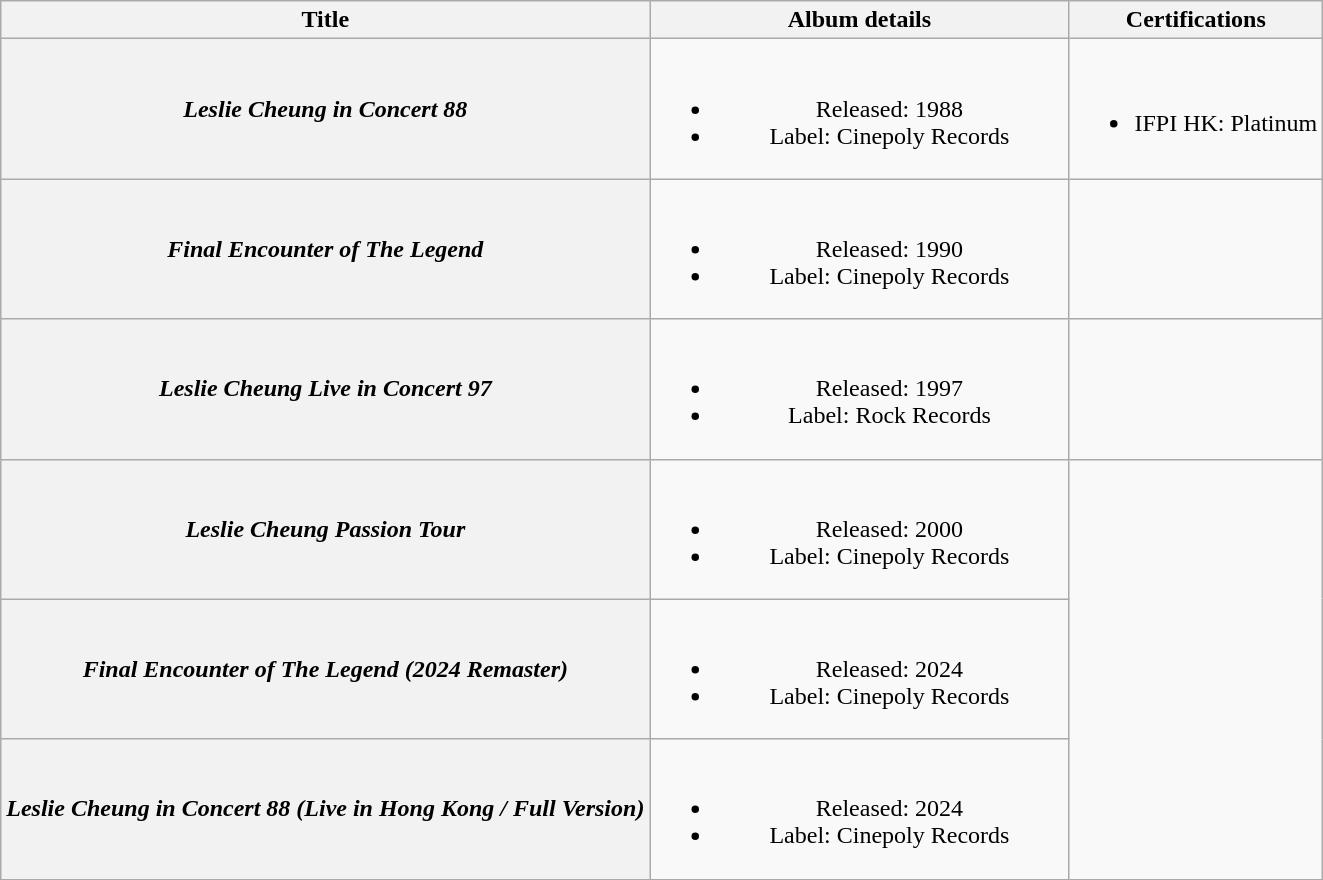<table class="wikitable plainrowheaders" style="text-align:center;">
<tr>
<th rowspan="1">Title</th>
<th rowspan="1" style="width:17em;">Album details</th>
<th rowspan="1">Certifications</th>
</tr>
<tr>
<th scope="row"><em>Leslie Cheung in Concert 88</em></th>
<td><br><ul><li>Released: 1988</li><li>Label: Cinepoly Records</li></ul></td>
<td><br><ul><li>IFPI HK: Platinum</li></ul></td>
</tr>
<tr>
<th scope="row"><em>Final Encounter of The Legend</em></th>
<td><br><ul><li>Released: 1990</li><li>Label: Cinepoly Records</li></ul></td>
<td></td>
</tr>
<tr>
<th scope="row"><em>Leslie Cheung Live in Concert 97</em></th>
<td><br><ul><li>Released: 1997</li><li>Label: Rock Records</li></ul></td>
<td></td>
</tr>
<tr>
<th scope="row"><em>Leslie Cheung Passion Tour</em></th>
<td><br><ul><li>Released: 2000</li><li>Label: Cinepoly Records</li></ul></td>
</tr>
<tr>
<th scope="row"><em>Final Encounter of The Legend (2024 Remaster)</em></th>
<td><br><ul><li>Released: 2024</li><li>Label: Cinepoly Records</li></ul></td>
</tr>
<tr>
<th scope="row"><em>Leslie Cheung in Concert 88 (Live in Hong Kong / Full Version)</em></th>
<td><br><ul><li>Released: 2024</li><li>Label: Cinepoly Records</li></ul></td>
</tr>
<tr>
</tr>
</table>
